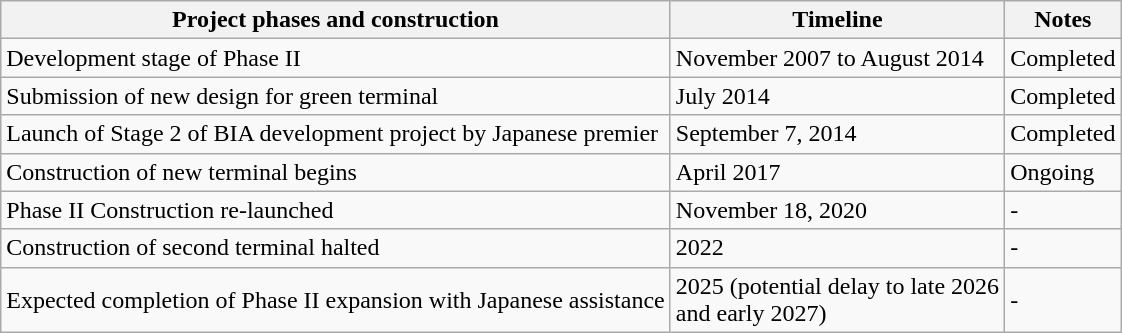<table class="wikitable">
<tr>
<th>Project phases and construction</th>
<th>Timeline</th>
<th>Notes</th>
</tr>
<tr>
<td>Development stage of Phase II</td>
<td>November 2007 to August 2014</td>
<td>Completed</td>
</tr>
<tr>
<td>Submission of new design for green terminal</td>
<td>July 2014</td>
<td>Completed</td>
</tr>
<tr>
<td>Launch of Stage 2 of BIA development project by Japanese premier</td>
<td>September 7, 2014</td>
<td>Completed</td>
</tr>
<tr>
<td>Construction of new terminal begins</td>
<td>April 2017</td>
<td>Ongoing</td>
</tr>
<tr>
<td>Phase II Construction re-launched</td>
<td>November 18, 2020</td>
<td>-</td>
</tr>
<tr>
<td>Construction of second terminal halted</td>
<td>2022</td>
<td>-</td>
</tr>
<tr>
<td>Expected completion of Phase II expansion with Japanese assistance</td>
<td>2025 (potential delay to late 2026<br>and early 2027)</td>
<td>-</td>
</tr>
</table>
